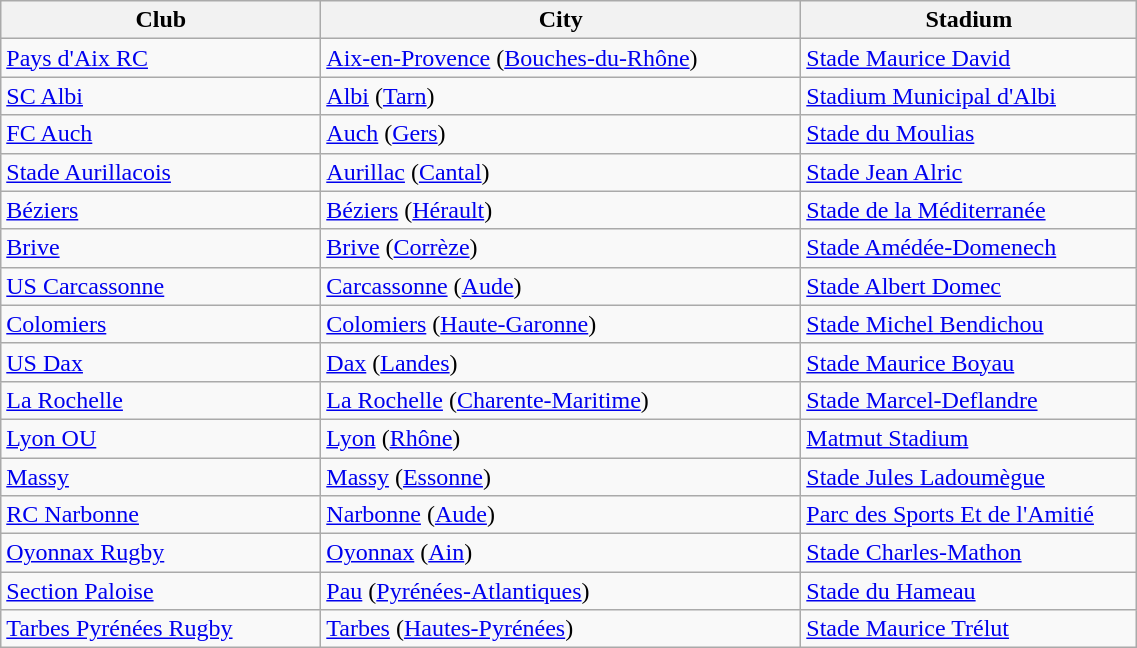<table class="wikitable" width="60%">
<tr>
<th width="20%">Club</th>
<th width="30%">City</th>
<th width="21%">Stadium</th>
</tr>
<tr>
<td><a href='#'>Pays d'Aix RC</a></td>
<td><a href='#'>Aix-en-Provence</a> (<a href='#'>Bouches-du-Rhône</a>)</td>
<td><a href='#'>Stade Maurice David</a></td>
</tr>
<tr>
<td><a href='#'>SC Albi</a></td>
<td><a href='#'>Albi</a> (<a href='#'>Tarn</a>)</td>
<td><a href='#'>Stadium Municipal d'Albi</a></td>
</tr>
<tr>
<td><a href='#'>FC Auch</a></td>
<td><a href='#'>Auch</a> (<a href='#'>Gers</a>)</td>
<td><a href='#'>Stade du Moulias</a></td>
</tr>
<tr>
<td><a href='#'>Stade Aurillacois</a></td>
<td><a href='#'>Aurillac</a> (<a href='#'>Cantal</a>)</td>
<td><a href='#'>Stade Jean Alric</a></td>
</tr>
<tr>
<td><a href='#'>Béziers</a></td>
<td><a href='#'>Béziers</a> (<a href='#'>Hérault</a>)</td>
<td><a href='#'>Stade de la Méditerranée</a></td>
</tr>
<tr>
<td><a href='#'>Brive</a></td>
<td><a href='#'>Brive</a> (<a href='#'>Corrèze</a>)</td>
<td><a href='#'>Stade Amédée-Domenech</a></td>
</tr>
<tr>
<td><a href='#'>US Carcassonne</a></td>
<td><a href='#'>Carcassonne</a> (<a href='#'>Aude</a>)</td>
<td><a href='#'>Stade Albert Domec</a></td>
</tr>
<tr>
<td><a href='#'>Colomiers</a></td>
<td><a href='#'>Colomiers</a> (<a href='#'>Haute-Garonne</a>)</td>
<td><a href='#'>Stade Michel Bendichou</a></td>
</tr>
<tr>
<td><a href='#'>US Dax</a></td>
<td><a href='#'>Dax</a> (<a href='#'>Landes</a>)</td>
<td><a href='#'>Stade Maurice Boyau</a></td>
</tr>
<tr>
<td><a href='#'>La Rochelle</a></td>
<td><a href='#'>La Rochelle</a> (<a href='#'>Charente-Maritime</a>)</td>
<td><a href='#'>Stade Marcel-Deflandre</a></td>
</tr>
<tr>
<td><a href='#'>Lyon OU</a></td>
<td><a href='#'>Lyon</a> (<a href='#'>Rhône</a>)</td>
<td><a href='#'>Matmut Stadium</a></td>
</tr>
<tr>
<td><a href='#'>Massy</a></td>
<td><a href='#'>Massy</a> (<a href='#'>Essonne</a>)</td>
<td><a href='#'>Stade Jules Ladoumègue</a></td>
</tr>
<tr>
<td><a href='#'>RC Narbonne</a></td>
<td><a href='#'>Narbonne</a> (<a href='#'>Aude</a>)</td>
<td><a href='#'>Parc des Sports Et de l'Amitié</a></td>
</tr>
<tr>
<td><a href='#'>Oyonnax Rugby</a></td>
<td><a href='#'>Oyonnax</a> (<a href='#'>Ain</a>)</td>
<td><a href='#'>Stade Charles-Mathon</a></td>
</tr>
<tr>
<td><a href='#'>Section Paloise</a></td>
<td><a href='#'>Pau</a> (<a href='#'>Pyrénées-Atlantiques</a>)</td>
<td><a href='#'>Stade du Hameau</a></td>
</tr>
<tr>
<td><a href='#'>Tarbes Pyrénées Rugby</a></td>
<td><a href='#'>Tarbes</a> (<a href='#'>Hautes-Pyrénées</a>)</td>
<td><a href='#'>Stade Maurice Trélut</a></td>
</tr>
</table>
